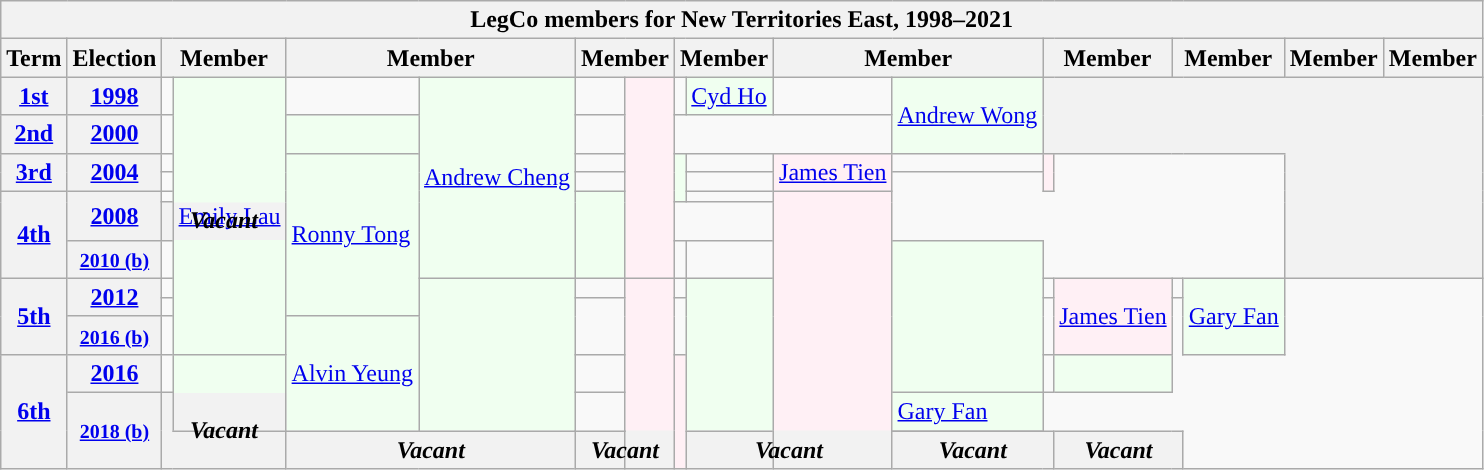<table class="wikitable" style="text-align:left; font-size:100%;">
<tr>
<th colspan = 20>LegCo members for New Territories East, 1998–2021</th>
</tr>
<tr>
<th>Term</th>
<th>Election</th>
<th colspan="2" width="50px">Member</th>
<th colspan="2" width="50px">Member</th>
<th colspan="2" width="50px">Member</th>
<th colspan="2" width="50px">Member</th>
<th colspan="2" width="50px">Member</th>
<th colspan="2" width="50px">Member</th>
<th colspan="2" width="50px">Member</th>
<th colspan="2" width="50px">Member</th>
<th colspan="2" width="50px">Member</th>
</tr>
<tr>
<th><a href='#'>1st</a></th>
<th><a href='#'>1998</a></th>
<td style="color:inherit;background:"></td>
<td rowspan=10 bgcolor=Honeydew><a href='#'>Emily Lau</a> <br></td>
<td style="color:inherit;background:"></td>
<td rowspan=7 bgcolor=Honeydew><a href='#'>Andrew Cheng</a> <br></td>
<td style="color:inherit;background:"></td>
<td rowspan=7 bgcolor=LavenderBlush> <br></td>
<td style="color:inherit;background:"></td>
<td bgcolor=Honeydew><a href='#'>Cyd Ho</a> <br></td>
<td style="color:inherit;background:"></td>
<td rowspan=2 bgcolor=Honeydew><a href='#'>Andrew Wong</a> <br></td>
<th colspan=4 rowspan=2 style=border-right-style:hidden;></th>
<th colspan=4 rowspan=7></th>
</tr>
<tr>
<th><a href='#'>2nd</a></th>
<th><a href='#'>2000</a></th>
<td style="color:inherit;background:"></td>
<td bgcolor=Honeydew> <br></td>
</tr>
<tr>
<th rowspan=2><a href='#'>3rd</a></th>
<th rowspan=2><a href='#'>2004</a></th>
<td style="color:inherit;background:"></td>
<td rowspan=7 bgcolor=Honeydew><a href='#'>Ronny Tong</a> <br></td>
<td style="color:inherit;background:"></td>
<td rowspan=3 bgcolor=Honeydew> <br></td>
<td style="color:inherit;background:"></td>
<td rowspan=2 bgcolor=LavenderBlush><a href='#'>James Tien</a> <br></td>
<td style="color:inherit;background:"></td>
<td rowspan=2 bgcolor=LavenderBlush> <br></td>
</tr>
<tr>
<td style="color:inherit;background:"></td>
<td></td>
</tr>
<tr>
<th rowspan=3><a href='#'>4th</a></th>
<th rowspan=2><a href='#'>2008</a></th>
<td style="color:inherit;background:"></td>
<td rowspan=3 bgcolor=Honeydew> <br></td>
<td style="color:inherit;background:"></td>
<td rowspan=11 bgcolor=LavenderBlush> <br></td>
</tr>
<tr>
<th colspan=2><em>Vacant</em></th>
</tr>
<tr>
<th><small><a href='#'>2010 (b)</a></small></th>
<td style="color:inherit;background:"></td>
<td style="color:inherit;background:"></td>
<td style="color:inherit;background:"></td>
<td rowspan=5 bgcolor=Honeydew> <br></td>
</tr>
<tr>
<th rowspan=3><a href='#'>5th</a></th>
<th rowspan=2><a href='#'>2012</a></th>
<td style="color:inherit;background:"></td>
<td rowspan=7 bgcolor=Honeydew> <br></td>
<td style="color:inherit;background:"></td>
<td rowspan=8 bgcolor=LavenderBlush> <br></td>
<td style="color:inherit;background:"></td>
<td rowspan=7 bgcolor=Honeydew> <br></td>
<td style="color:inherit;background:"></td>
<td rowspan=3 bgcolor=LavenderBlush><a href='#'>James Tien</a> <br></td>
<td style="color:inherit;background:"></td>
<td rowspan=3 bgcolor=Honeydew><a href='#'>Gary Fan</a> <br></td>
</tr>
<tr>
<td style="color:inherit;background:"></td>
</tr>
<tr>
<th><small><a href='#'>2016 (b)</a></small></th>
<td style="color:inherit;background:"></td>
<td rowspan=4 bgcolor=Honeydew><a href='#'>Alvin Yeung</a> <br></td>
</tr>
<tr>
<th rowspan=5><a href='#'>6th</a></th>
<th><a href='#'>2016</a></th>
<td style="color:inherit;background:"></td>
<td rowspan=4 bgcolor=Honeydew> <br></td>
<td style="color:inherit;background:"></td>
<td rowspan=5 bgcolor=LavenderBlush> <br></td>
<td style="color:inherit;background:"></td>
<td bgcolor=Honeydew> <br></td>
</tr>
<tr>
<th rowspan=4><small><a href='#'>2018 (b)</a></small></th>
<th colspan=2 rowspan=4><em>Vacant</em></th>
<td style="color:inherit;background:"></td>
<td bgcolor=Honeydew><a href='#'>Gary Fan</a> <br></td>
</tr>
<tr>
<th colspan=2 rowspan=3><em>Vacant</em></th>
</tr>
<tr>
<th colspan=2 rowspan=2><em>Vacant</em></th>
</tr>
<tr>
<th colspan=2><em>Vacant</em></th>
<th colspan=2><em>Vacant</em></th>
<th colspan=2><em>Vacant</em></th>
</tr>
</table>
